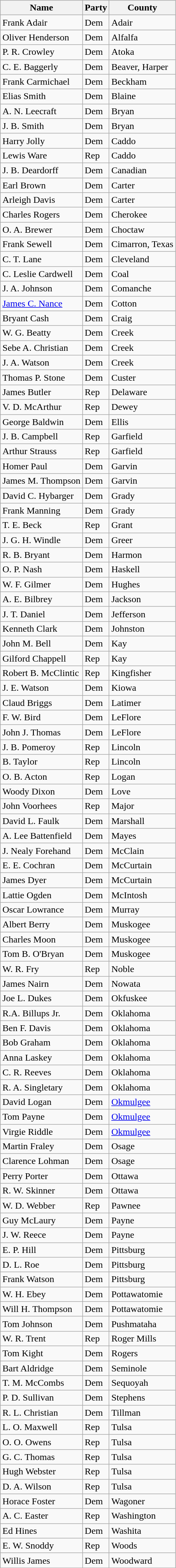<table class="wikitable sortable">
<tr>
<th>Name</th>
<th>Party</th>
<th>County</th>
</tr>
<tr>
<td>Frank Adair</td>
<td>Dem</td>
<td>Adair</td>
</tr>
<tr>
<td>Oliver Henderson</td>
<td>Dem</td>
<td>Alfalfa</td>
</tr>
<tr>
<td>P. R. Crowley</td>
<td>Dem</td>
<td>Atoka</td>
</tr>
<tr>
<td>C. E. Baggerly</td>
<td>Dem</td>
<td>Beaver, Harper</td>
</tr>
<tr>
<td>Frank Carmichael</td>
<td>Dem</td>
<td>Beckham</td>
</tr>
<tr>
<td>Elias Smith</td>
<td>Dem</td>
<td>Blaine</td>
</tr>
<tr>
<td>A. N. Leecraft</td>
<td>Dem</td>
<td>Bryan</td>
</tr>
<tr>
<td>J. B. Smith</td>
<td>Dem</td>
<td>Bryan</td>
</tr>
<tr>
<td>Harry Jolly</td>
<td>Dem</td>
<td>Caddo</td>
</tr>
<tr>
<td>Lewis Ware</td>
<td>Rep</td>
<td>Caddo</td>
</tr>
<tr>
<td>J. B. Deardorff</td>
<td>Dem</td>
<td>Canadian</td>
</tr>
<tr>
<td>Earl Brown</td>
<td>Dem</td>
<td>Carter</td>
</tr>
<tr>
<td>Arleigh Davis</td>
<td>Dem</td>
<td>Carter</td>
</tr>
<tr>
<td>Charles Rogers</td>
<td>Dem</td>
<td>Cherokee</td>
</tr>
<tr>
<td>O. A. Brewer</td>
<td>Dem</td>
<td>Choctaw</td>
</tr>
<tr>
<td>Frank Sewell</td>
<td>Dem</td>
<td>Cimarron, Texas</td>
</tr>
<tr>
<td>C. T. Lane</td>
<td>Dem</td>
<td>Cleveland</td>
</tr>
<tr>
<td>C. Leslie Cardwell</td>
<td>Dem</td>
<td>Coal</td>
</tr>
<tr>
<td>J. A. Johnson</td>
<td>Dem</td>
<td>Comanche</td>
</tr>
<tr>
<td><a href='#'>James C. Nance</a></td>
<td>Dem</td>
<td>Cotton</td>
</tr>
<tr>
<td>Bryant Cash</td>
<td>Dem</td>
<td>Craig</td>
</tr>
<tr>
<td>W. G. Beatty</td>
<td>Dem</td>
<td>Creek</td>
</tr>
<tr>
<td>Sebe A. Christian</td>
<td>Dem</td>
<td>Creek</td>
</tr>
<tr>
<td>J. A. Watson</td>
<td>Dem</td>
<td>Creek</td>
</tr>
<tr>
<td>Thomas P. Stone</td>
<td>Dem</td>
<td>Custer</td>
</tr>
<tr>
<td>James Butler</td>
<td>Rep</td>
<td>Delaware</td>
</tr>
<tr>
<td>V. D. McArthur</td>
<td>Rep</td>
<td>Dewey</td>
</tr>
<tr>
<td>George Baldwin</td>
<td>Dem</td>
<td>Ellis</td>
</tr>
<tr>
<td>J. B. Campbell</td>
<td>Rep</td>
<td>Garfield</td>
</tr>
<tr>
<td>Arthur Strauss</td>
<td>Rep</td>
<td>Garfield</td>
</tr>
<tr>
<td>Homer Paul</td>
<td>Dem</td>
<td>Garvin</td>
</tr>
<tr>
<td>James M. Thompson</td>
<td>Dem</td>
<td>Garvin</td>
</tr>
<tr>
<td>David C. Hybarger</td>
<td>Dem</td>
<td>Grady</td>
</tr>
<tr>
<td>Frank Manning</td>
<td>Dem</td>
<td>Grady</td>
</tr>
<tr>
<td>T. E. Beck</td>
<td>Rep</td>
<td>Grant</td>
</tr>
<tr>
<td>J. G. H. Windle</td>
<td>Dem</td>
<td>Greer</td>
</tr>
<tr>
<td>R. B. Bryant</td>
<td>Dem</td>
<td>Harmon</td>
</tr>
<tr>
<td>O. P. Nash</td>
<td>Dem</td>
<td>Haskell</td>
</tr>
<tr>
<td>W. F. Gilmer</td>
<td>Dem</td>
<td>Hughes</td>
</tr>
<tr>
<td>A. E. Bilbrey</td>
<td>Dem</td>
<td>Jackson</td>
</tr>
<tr>
<td>J. T. Daniel</td>
<td>Dem</td>
<td>Jefferson</td>
</tr>
<tr>
<td>Kenneth Clark</td>
<td>Dem</td>
<td>Johnston</td>
</tr>
<tr>
<td>John M. Bell</td>
<td>Dem</td>
<td>Kay</td>
</tr>
<tr>
<td>Gilford Chappell</td>
<td>Rep</td>
<td>Kay</td>
</tr>
<tr>
<td>Robert B. McClintic</td>
<td>Rep</td>
<td>Kingfisher</td>
</tr>
<tr>
<td>J. E. Watson</td>
<td>Dem</td>
<td>Kiowa</td>
</tr>
<tr>
<td>Claud Briggs</td>
<td>Dem</td>
<td>Latimer</td>
</tr>
<tr>
<td>F. W. Bird</td>
<td>Dem</td>
<td>LeFlore</td>
</tr>
<tr>
<td>John J. Thomas</td>
<td>Dem</td>
<td>LeFlore</td>
</tr>
<tr>
<td>J. B. Pomeroy</td>
<td>Rep</td>
<td>Lincoln</td>
</tr>
<tr>
<td>B. Taylor</td>
<td>Rep</td>
<td>Lincoln</td>
</tr>
<tr>
<td>O. B. Acton</td>
<td>Rep</td>
<td>Logan</td>
</tr>
<tr>
<td>Woody Dixon</td>
<td>Dem</td>
<td>Love</td>
</tr>
<tr>
<td>John Voorhees</td>
<td>Rep</td>
<td>Major</td>
</tr>
<tr>
<td>David L. Faulk</td>
<td>Dem</td>
<td>Marshall</td>
</tr>
<tr>
<td>A. Lee Battenfield</td>
<td>Dem</td>
<td>Mayes</td>
</tr>
<tr>
<td>J. Nealy Forehand</td>
<td>Dem</td>
<td>McClain</td>
</tr>
<tr>
<td>E. E. Cochran</td>
<td>Dem</td>
<td>McCurtain</td>
</tr>
<tr>
<td>James Dyer</td>
<td>Dem</td>
<td>McCurtain</td>
</tr>
<tr>
<td>Lattie Ogden</td>
<td>Dem</td>
<td>McIntosh</td>
</tr>
<tr>
<td>Oscar Lowrance</td>
<td>Dem</td>
<td>Murray</td>
</tr>
<tr>
<td>Albert Berry</td>
<td>Dem</td>
<td>Muskogee</td>
</tr>
<tr>
<td>Charles Moon</td>
<td>Dem</td>
<td>Muskogee</td>
</tr>
<tr>
<td>Tom B. O'Bryan</td>
<td>Dem</td>
<td>Muskogee</td>
</tr>
<tr>
<td>W. R. Fry</td>
<td>Rep</td>
<td>Noble</td>
</tr>
<tr>
<td>James Nairn</td>
<td>Dem</td>
<td>Nowata</td>
</tr>
<tr>
<td>Joe L. Dukes</td>
<td>Dem</td>
<td>Okfuskee</td>
</tr>
<tr>
<td>R.A. Billups Jr.</td>
<td>Dem</td>
<td>Oklahoma</td>
</tr>
<tr>
<td>Ben F. Davis</td>
<td>Dem</td>
<td>Oklahoma</td>
</tr>
<tr>
<td>Bob Graham</td>
<td>Dem</td>
<td>Oklahoma</td>
</tr>
<tr>
<td>Anna Laskey</td>
<td>Dem</td>
<td>Oklahoma</td>
</tr>
<tr>
<td>C. R. Reeves</td>
<td>Dem</td>
<td>Oklahoma</td>
</tr>
<tr>
<td>R. A. Singletary</td>
<td>Dem</td>
<td>Oklahoma</td>
</tr>
<tr>
<td>David Logan</td>
<td>Dem</td>
<td><a href='#'>Okmulgee</a></td>
</tr>
<tr>
<td>Tom Payne</td>
<td>Dem</td>
<td><a href='#'>Okmulgee</a></td>
</tr>
<tr>
<td>Virgie Riddle</td>
<td>Dem</td>
<td><a href='#'>Okmulgee</a></td>
</tr>
<tr>
<td>Martin Fraley</td>
<td>Dem</td>
<td>Osage</td>
</tr>
<tr>
<td>Clarence Lohman</td>
<td>Dem</td>
<td>Osage</td>
</tr>
<tr>
<td>Perry Porter</td>
<td>Dem</td>
<td>Ottawa</td>
</tr>
<tr>
<td>R. W. Skinner</td>
<td>Dem</td>
<td>Ottawa</td>
</tr>
<tr>
<td>W. D. Webber</td>
<td>Rep</td>
<td>Pawnee</td>
</tr>
<tr>
<td>Guy McLaury</td>
<td>Dem</td>
<td>Payne</td>
</tr>
<tr>
<td>J. W. Reece</td>
<td>Dem</td>
<td>Payne</td>
</tr>
<tr>
<td>E. P. Hill</td>
<td>Dem</td>
<td>Pittsburg</td>
</tr>
<tr>
<td>D. L. Roe</td>
<td>Dem</td>
<td>Pittsburg</td>
</tr>
<tr>
<td>Frank Watson</td>
<td>Dem</td>
<td>Pittsburg</td>
</tr>
<tr>
<td>W. H. Ebey</td>
<td>Dem</td>
<td>Pottawatomie</td>
</tr>
<tr>
<td>Will H. Thompson</td>
<td>Dem</td>
<td>Pottawatomie</td>
</tr>
<tr>
<td>Tom Johnson</td>
<td>Dem</td>
<td>Pushmataha</td>
</tr>
<tr>
<td>W. R. Trent</td>
<td>Rep</td>
<td>Roger Mills</td>
</tr>
<tr>
<td>Tom Kight</td>
<td>Dem</td>
<td>Rogers</td>
</tr>
<tr>
<td>Bart Aldridge</td>
<td>Dem</td>
<td>Seminole</td>
</tr>
<tr>
<td>T. M. McCombs</td>
<td>Dem</td>
<td>Sequoyah</td>
</tr>
<tr>
<td>P. D. Sullivan</td>
<td>Dem</td>
<td>Stephens</td>
</tr>
<tr>
<td>R. L. Christian</td>
<td>Dem</td>
<td>Tillman</td>
</tr>
<tr>
<td>L. O. Maxwell</td>
<td>Rep</td>
<td>Tulsa</td>
</tr>
<tr>
<td>O. O. Owens</td>
<td>Rep</td>
<td>Tulsa</td>
</tr>
<tr>
<td>G. C. Thomas</td>
<td>Rep</td>
<td>Tulsa</td>
</tr>
<tr>
<td>Hugh Webster</td>
<td>Rep</td>
<td>Tulsa</td>
</tr>
<tr>
<td>D. A. Wilson</td>
<td>Rep</td>
<td>Tulsa</td>
</tr>
<tr>
<td>Horace Foster</td>
<td>Dem</td>
<td>Wagoner</td>
</tr>
<tr>
<td>A. C. Easter</td>
<td>Rep</td>
<td>Washington</td>
</tr>
<tr>
<td>Ed Hines</td>
<td>Dem</td>
<td>Washita</td>
</tr>
<tr>
<td>E. W. Snoddy</td>
<td>Rep</td>
<td>Woods</td>
</tr>
<tr>
<td>Willis James</td>
<td>Dem</td>
<td>Woodward</td>
</tr>
</table>
